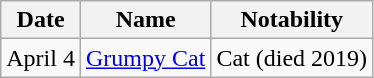<table class="wikitable">
<tr ">
<th>Date</th>
<th>Name</th>
<th>Notability</th>
</tr>
<tr>
<td>April 4</td>
<td><a href='#'>Grumpy Cat</a></td>
<td>Cat (died 2019)</td>
</tr>
</table>
